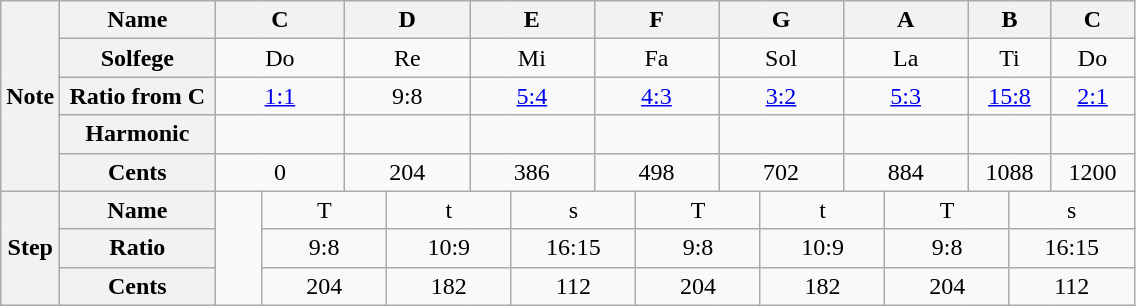<table class="wikitable" style="text-align: center">
<tr>
<th rowspan="5">Note</th>
<th style="width:6em;">Name</th>
<th colspan="2" style="width: 3em">C</th>
<th colspan="2" style="width: 3em">D</th>
<th colspan="2" style="width: 3em">E</th>
<th colspan="2" style="width: 3em">F</th>
<th colspan="2" style="width: 3em">G</th>
<th colspan="2" style="width: 3em">A</th>
<th colspan="2" style="width: 3em">B</th>
<th style="width: 3em">C</th>
</tr>
<tr>
<th style="width:6em;">Solfege</th>
<td colspan="2">Do</td>
<td colspan="2">Re</td>
<td colspan="2">Mi</td>
<td colspan="2">Fa</td>
<td colspan="2">Sol</td>
<td colspan="2">La</td>
<td colspan="2">Ti</td>
<td>Do</td>
</tr>
<tr>
<th>Ratio from C</th>
<td colspan="2"><a href='#'>1:1</a></td>
<td colspan="2">9:8</td>
<td colspan="2"><a href='#'>5:4</a></td>
<td colspan="2"><a href='#'>4:3</a></td>
<td colspan="2"><a href='#'>3:2</a></td>
<td colspan="2"><a href='#'>5:3</a></td>
<td colspan="2"><a href='#'>15:8</a></td>
<td><a href='#'>2:1</a></td>
</tr>
<tr>
<th>Harmonic</th>
<td colspan="2"></td>
<td colspan="2"></td>
<td colspan="2"></td>
<td colspan="2"></td>
<td colspan="2"></td>
<td colspan="2"></td>
<td colspan="2"></td>
<td></td>
</tr>
<tr>
<th>Cents</th>
<td colspan="2">0</td>
<td colspan="2">204</td>
<td colspan="2">386</td>
<td colspan="2">498</td>
<td colspan="2">702</td>
<td colspan="2">884</td>
<td colspan="2">1088</td>
<td>1200</td>
</tr>
<tr>
<th rowspan="3">Step</th>
<th>Name</th>
<td rowspan=3 style="width:1.5em"> </td>
<td colspan="2" style="width:3em">T</td>
<td colspan="2" style="width:3em">t</td>
<td colspan="2" style="width:3em">s</td>
<td colspan="2" style="width:3em">T</td>
<td colspan="2" style="width:3em">t</td>
<td colspan="2" style="width:3em">T</td>
<td colspan="2" style="width:3em">s</td>
</tr>
<tr>
<th>Ratio</th>
<td colspan="2">9:8</td>
<td colspan="2">10:9</td>
<td colspan="2">16:15</td>
<td colspan="2">9:8</td>
<td colspan="2">10:9</td>
<td colspan="2">9:8</td>
<td colspan="2">16:15</td>
</tr>
<tr>
<th>Cents</th>
<td colspan="2">204</td>
<td colspan="2">182</td>
<td colspan="2">112</td>
<td colspan="2">204</td>
<td colspan="2">182</td>
<td colspan="2">204</td>
<td colspan="2">112</td>
</tr>
</table>
